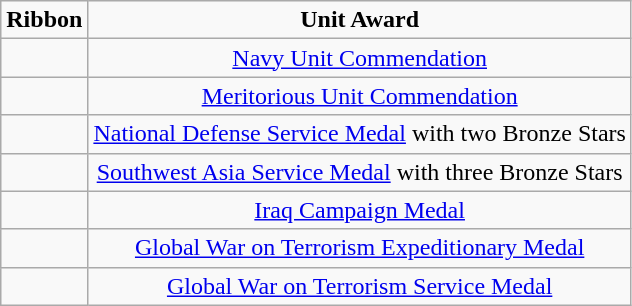<table class="wikitable" style="text-align:center; clear: center">
<tr>
<td><strong>Ribbon</strong></td>
<td><strong>Unit Award </strong></td>
</tr>
<tr>
<td></td>
<td><a href='#'>Navy Unit Commendation</a></td>
</tr>
<tr>
<td></td>
<td><a href='#'>Meritorious Unit Commendation</a></td>
</tr>
<tr>
<td></td>
<td><a href='#'>National Defense Service Medal</a> with two Bronze Stars</td>
</tr>
<tr>
<td></td>
<td><a href='#'>Southwest Asia Service Medal</a> with three Bronze Stars</td>
</tr>
<tr>
<td></td>
<td><a href='#'>Iraq Campaign Medal</a></td>
</tr>
<tr>
<td></td>
<td><a href='#'>Global War on Terrorism Expeditionary Medal</a></td>
</tr>
<tr>
<td></td>
<td><a href='#'>Global War on Terrorism Service Medal</a></td>
</tr>
</table>
